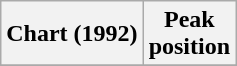<table class="wikitable sortable plainrowheaders" style="text-align:center">
<tr>
<th scope="col">Chart (1992)</th>
<th scope="col">Peak<br>position</th>
</tr>
<tr>
</tr>
</table>
